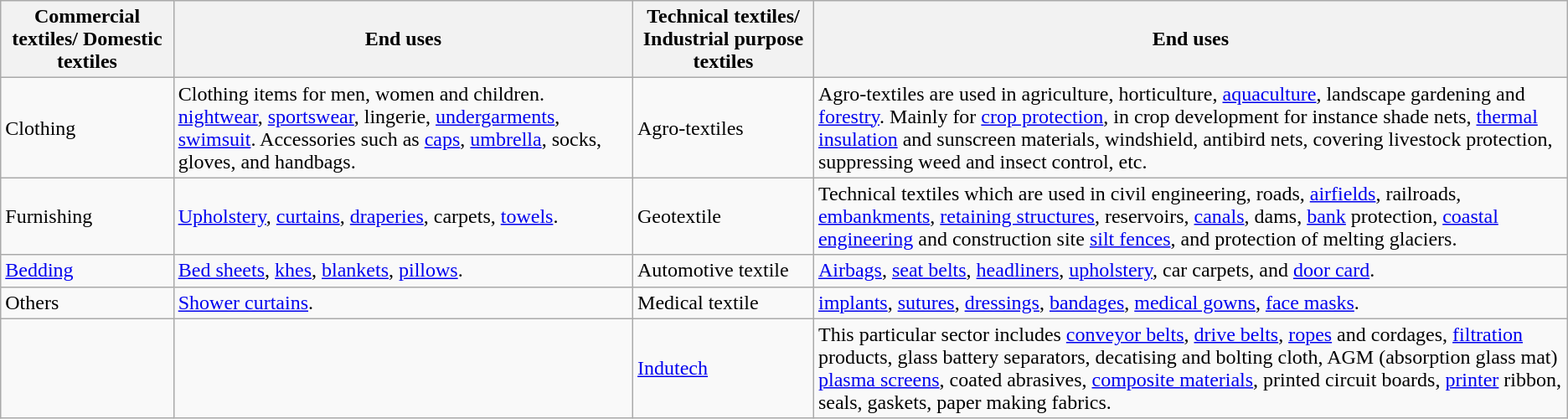<table class="wikitable">
<tr>
<th>Commercial textiles/ Domestic textiles</th>
<th>End uses</th>
<th>Technical textiles/ Industrial purpose textiles</th>
<th>End uses</th>
</tr>
<tr>
<td>Clothing</td>
<td>Clothing items for men, women and children. <a href='#'>nightwear</a>, <a href='#'>sportswear</a>, lingerie, <a href='#'>undergarments</a>, <a href='#'>swimsuit</a>. Accessories such as <a href='#'>caps</a>, <a href='#'>umbrella</a>, socks, gloves, and handbags.</td>
<td>Agro-textiles</td>
<td>Agro-textiles are used in agriculture, horticulture, <a href='#'>aquaculture</a>, landscape gardening and <a href='#'>forestry</a>. Mainly for <a href='#'>crop protection</a>, in crop development for instance shade nets, <a href='#'>thermal insulation</a> and sunscreen materials, windshield, antibird nets, covering livestock protection, suppressing weed and insect control, etc.</td>
</tr>
<tr>
<td>Furnishing</td>
<td><a href='#'>Upholstery</a>, <a href='#'>curtains</a>, <a href='#'>draperies</a>, carpets, <a href='#'>towels</a>.</td>
<td>Geotextile</td>
<td>Technical textiles which are used in civil engineering, roads, <a href='#'>airfields</a>, railroads, <a href='#'>embankments</a>, <a href='#'>retaining structures</a>, reservoirs, <a href='#'>canals</a>, dams, <a href='#'>bank</a> protection, <a href='#'>coastal engineering</a> and construction site <a href='#'>silt fences</a>, and protection of melting glaciers.</td>
</tr>
<tr>
<td><a href='#'>Bedding</a></td>
<td><a href='#'>Bed sheets</a>, <a href='#'>khes</a>, <a href='#'>blankets</a>, <a href='#'>pillows</a>.</td>
<td>Automotive textile</td>
<td><a href='#'>Airbags</a>, <a href='#'>seat belts</a>, <a href='#'>headliners</a>, <a href='#'>upholstery</a>, car carpets, and <a href='#'>door card</a>.</td>
</tr>
<tr>
<td>Others</td>
<td><a href='#'>Shower curtains</a>.</td>
<td>Medical textile</td>
<td><a href='#'>implants</a>, <a href='#'>sutures</a>, <a href='#'>dressings</a>, <a href='#'>bandages</a>, <a href='#'>medical gowns</a>, <a href='#'>face masks</a>.</td>
</tr>
<tr>
<td></td>
<td></td>
<td><a href='#'>Indutech</a></td>
<td>This particular sector includes <a href='#'>conveyor belts</a>, <a href='#'>drive belts</a>, <a href='#'>ropes</a> and cordages, <a href='#'>filtration</a> products, glass battery separators, decatising and bolting cloth, AGM (absorption glass mat) <a href='#'>plasma screens</a>, coated abrasives, <a href='#'>composite materials</a>, printed circuit boards, <a href='#'>printer</a> ribbon, seals, gaskets, paper making fabrics.</td>
</tr>
</table>
